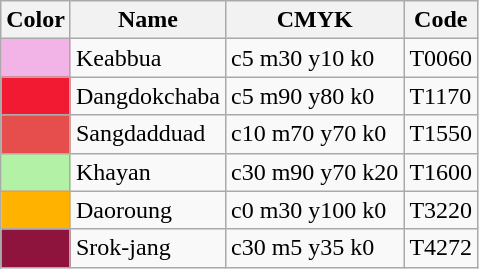<table class="wikitable">
<tr>
<th>Color</th>
<th>Name</th>
<th>CMYK</th>
<th>Code</th>
</tr>
<tr>
<td style="background:#f2b3e6"></td>
<td>Keabbua</td>
<td>c5 m30 y10 k0</td>
<td>T0060</td>
</tr>
<tr>
<td style="background:#f21933"></td>
<td>Dangdokchaba</td>
<td>c5 m90 y80 k0</td>
<td>T1170</td>
</tr>
<tr>
<td style="background:#e64d4d"></td>
<td>Sangdadduad</td>
<td>c10 m70 y70 k0</td>
<td>T1550</td>
</tr>
<tr>
<td style="background:#b3f2a6"></td>
<td>Khayan</td>
<td>c30 m90 y70 k20</td>
<td>T1600</td>
</tr>
<tr>
<td style="background:#ffb300"></td>
<td>Daoroung</td>
<td>c0 m30 y100 k0</td>
<td>T3220</td>
</tr>
<tr>
<td style="background:#8f143d"></td>
<td>Srok-jang</td>
<td>c30 m5 y35 k0</td>
<td>T4272</td>
</tr>
</table>
